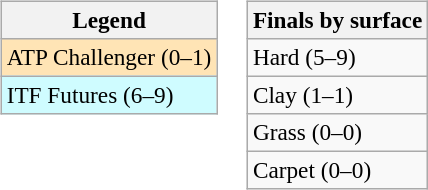<table>
<tr valign=top>
<td><br><table class=wikitable style=font-size:97%>
<tr>
<th>Legend</th>
</tr>
<tr bgcolor=moccasin>
<td>ATP Challenger (0–1)</td>
</tr>
<tr bgcolor=cffcff>
<td>ITF Futures (6–9)</td>
</tr>
</table>
</td>
<td><br><table class=wikitable style=font-size:97%>
<tr>
<th>Finals by surface</th>
</tr>
<tr>
<td>Hard (5–9)</td>
</tr>
<tr>
<td>Clay (1–1)</td>
</tr>
<tr>
<td>Grass (0–0)</td>
</tr>
<tr>
<td>Carpet (0–0)</td>
</tr>
</table>
</td>
</tr>
</table>
